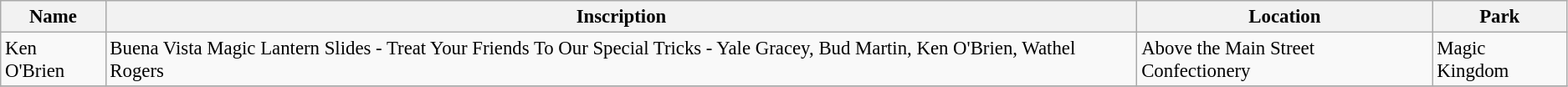<table class="wikitable" style="font-size: 95%">
<tr>
<th>Name</th>
<th>Inscription</th>
<th>Location</th>
<th>Park</th>
</tr>
<tr>
<td>Ken O'Brien</td>
<td>Buena Vista Magic Lantern Slides - Treat Your Friends To Our Special Tricks - Yale Gracey, Bud Martin, Ken O'Brien, Wathel Rogers</td>
<td>Above the Main Street Confectionery</td>
<td>Magic Kingdom</td>
</tr>
<tr>
</tr>
</table>
